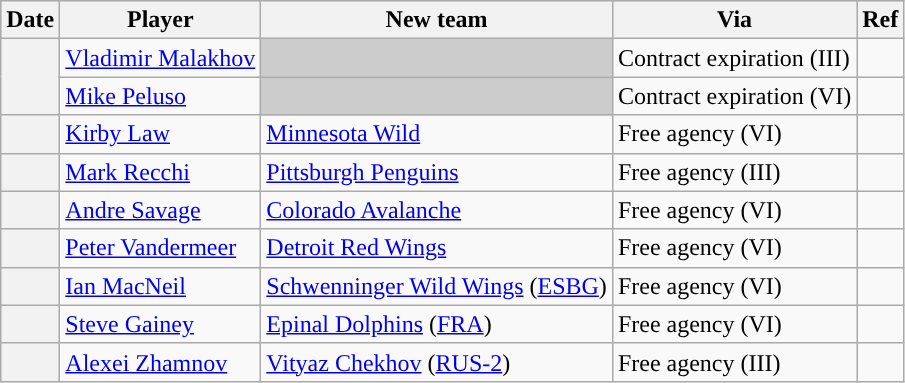<table class="wikitable plainrowheaders">
<tr style="background:#ddd; text-align:center;">
<th>Date</th>
<th>Player</th>
<th>New team</th>
<th>Via</th>
<th>Ref</th>
</tr>
<tr>
<th scope="row" rowspan=2></th>
<td><a href='#'>Vladimir Malakhov</a></td>
<td style="background:#ccc"></td>
<td>Contract expiration (III)</td>
<td></td>
</tr>
<tr>
<td><a href='#'>Mike Peluso</a></td>
<td style="background:#ccc"></td>
<td>Contract expiration (VI)</td>
<td></td>
</tr>
<tr>
<th scope="row"></th>
<td><a href='#'>Kirby Law</a></td>
<td><a href='#'>Minnesota Wild</a></td>
<td>Free agency (VI)</td>
<td></td>
</tr>
<tr>
<th scope="row"></th>
<td><a href='#'>Mark Recchi</a></td>
<td><a href='#'>Pittsburgh Penguins</a></td>
<td>Free agency (III)</td>
<td></td>
</tr>
<tr>
<th scope="row"></th>
<td><a href='#'>Andre Savage</a></td>
<td><a href='#'>Colorado Avalanche</a></td>
<td>Free agency (VI)</td>
<td></td>
</tr>
<tr>
<th scope="row"></th>
<td><a href='#'>Peter Vandermeer</a></td>
<td><a href='#'>Detroit Red Wings</a></td>
<td>Free agency (VI)</td>
<td></td>
</tr>
<tr>
<th scope="row"></th>
<td><a href='#'>Ian MacNeil</a></td>
<td><a href='#'>Schwenninger Wild Wings</a> (<a href='#'>ESBG</a>)</td>
<td>Free agency (VI)</td>
<td></td>
</tr>
<tr>
<th scope="row"></th>
<td><a href='#'>Steve Gainey</a></td>
<td><a href='#'>Epinal Dolphins</a> (<a href='#'>FRA</a>)</td>
<td>Free agency (VI)</td>
<td></td>
</tr>
<tr>
<th scope="row"></th>
<td><a href='#'>Alexei Zhamnov</a></td>
<td><a href='#'>Vityaz Chekhov</a> (<a href='#'>RUS-2</a>)</td>
<td>Free agency (III)</td>
<td></td>
</tr>
</table>
